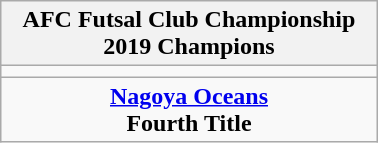<table class="wikitable" style="text-align: center; margin: 0 auto; width: 20%">
<tr>
<th>AFC Futsal Club Championship<br> 2019 Champions</th>
</tr>
<tr>
<td></td>
</tr>
<tr>
<td><strong><a href='#'>Nagoya Oceans</a></strong><br><strong>Fourth Title</strong></td>
</tr>
</table>
